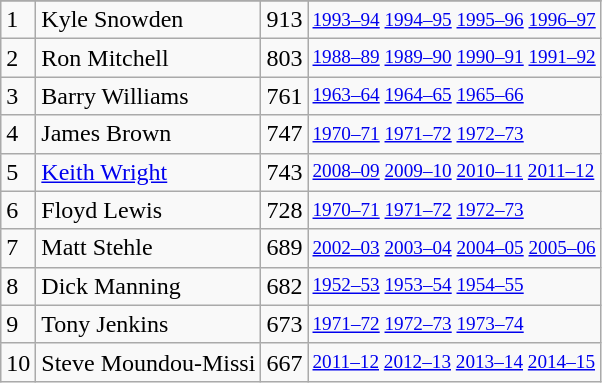<table class="wikitable">
<tr>
</tr>
<tr>
<td>1</td>
<td>Kyle Snowden</td>
<td>913</td>
<td style="font-size:80%;"><a href='#'>1993–94</a> <a href='#'>1994–95</a> <a href='#'>1995–96</a> <a href='#'>1996–97</a></td>
</tr>
<tr>
<td>2</td>
<td>Ron Mitchell</td>
<td>803</td>
<td style="font-size:80%;"><a href='#'>1988–89</a> <a href='#'>1989–90</a> <a href='#'>1990–91</a> <a href='#'>1991–92</a></td>
</tr>
<tr>
<td>3</td>
<td>Barry Williams</td>
<td>761</td>
<td style="font-size:80%;"><a href='#'>1963–64</a> <a href='#'>1964–65</a> <a href='#'>1965–66</a></td>
</tr>
<tr>
<td>4</td>
<td>James Brown</td>
<td>747</td>
<td style="font-size:80%;"><a href='#'>1970–71</a> <a href='#'>1971–72</a> <a href='#'>1972–73</a></td>
</tr>
<tr>
<td>5</td>
<td><a href='#'>Keith Wright</a></td>
<td>743</td>
<td style="font-size:80%;"><a href='#'>2008–09</a> <a href='#'>2009–10</a> <a href='#'>2010–11</a> <a href='#'>2011–12</a></td>
</tr>
<tr>
<td>6</td>
<td>Floyd Lewis</td>
<td>728</td>
<td style="font-size:80%;"><a href='#'>1970–71</a> <a href='#'>1971–72</a> <a href='#'>1972–73</a></td>
</tr>
<tr>
<td>7</td>
<td>Matt Stehle</td>
<td>689</td>
<td style="font-size:80%;"><a href='#'>2002–03</a> <a href='#'>2003–04</a> <a href='#'>2004–05</a> <a href='#'>2005–06</a></td>
</tr>
<tr>
<td>8</td>
<td>Dick Manning</td>
<td>682</td>
<td style="font-size:80%;"><a href='#'>1952–53</a> <a href='#'>1953–54</a> <a href='#'>1954–55</a></td>
</tr>
<tr>
<td>9</td>
<td>Tony Jenkins</td>
<td>673</td>
<td style="font-size:80%;"><a href='#'>1971–72</a> <a href='#'>1972–73</a> <a href='#'>1973–74</a></td>
</tr>
<tr>
<td>10</td>
<td>Steve Moundou-Missi</td>
<td>667</td>
<td style="font-size:80%;"><a href='#'>2011–12</a> <a href='#'>2012–13</a> <a href='#'>2013–14</a> <a href='#'>2014–15</a></td>
</tr>
</table>
